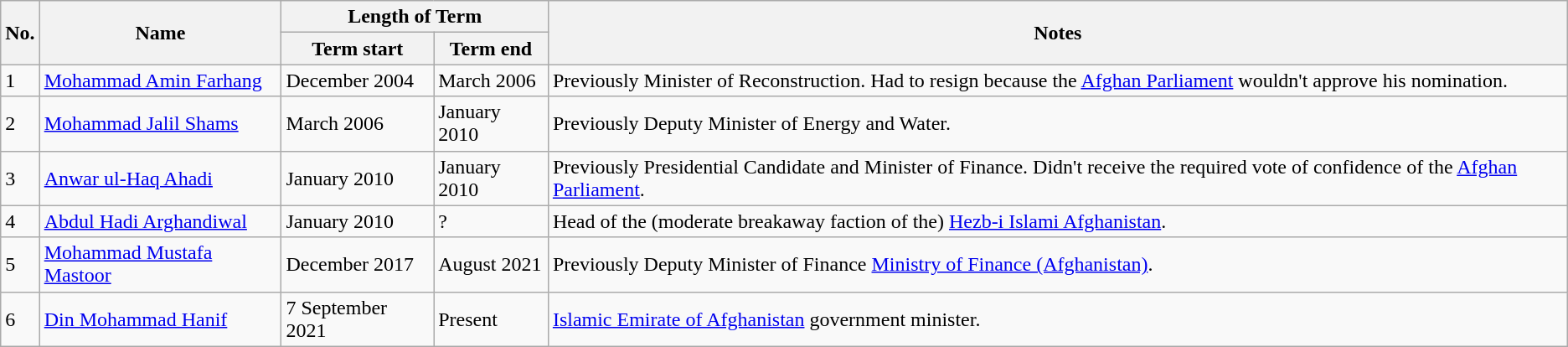<table class="wikitable">
<tr>
<th rowspan="2">No.</th>
<th rowspan="2">Name</th>
<th colspan="2">Length of Term</th>
<th rowspan="2">Notes</th>
</tr>
<tr>
<th>Term start</th>
<th>Term end</th>
</tr>
<tr>
<td>1</td>
<td><a href='#'>Mohammad Amin Farhang</a></td>
<td>December 2004</td>
<td>March 2006</td>
<td>Previously Minister of Reconstruction. Had to resign because the <a href='#'>Afghan Parliament</a> wouldn't approve his nomination.</td>
</tr>
<tr>
<td>2</td>
<td><a href='#'>Mohammad Jalil Shams</a></td>
<td>March 2006</td>
<td>January 2010</td>
<td>Previously Deputy Minister of Energy and Water.</td>
</tr>
<tr>
<td>3</td>
<td><a href='#'>Anwar ul-Haq Ahadi</a></td>
<td>January 2010</td>
<td>January 2010</td>
<td>Previously Presidential Candidate and Minister of Finance. Didn't receive the required vote of confidence of the <a href='#'>Afghan Parliament</a>.</td>
</tr>
<tr>
<td>4</td>
<td><a href='#'>Abdul Hadi Arghandiwal</a></td>
<td>January 2010</td>
<td>?</td>
<td>Head of the (moderate breakaway faction of the) <a href='#'>Hezb-i Islami Afghanistan</a>.</td>
</tr>
<tr>
<td>5</td>
<td><a href='#'>Mohammad Mustafa Mastoor</a></td>
<td>December 2017</td>
<td>August 2021</td>
<td>Previously Deputy Minister of Finance <a href='#'>Ministry of Finance (Afghanistan)</a>.</td>
</tr>
<tr>
<td>6</td>
<td><a href='#'>Din Mohammad Hanif</a></td>
<td>7 September 2021</td>
<td>Present</td>
<td><a href='#'>Islamic Emirate of Afghanistan</a> government minister.</td>
</tr>
</table>
